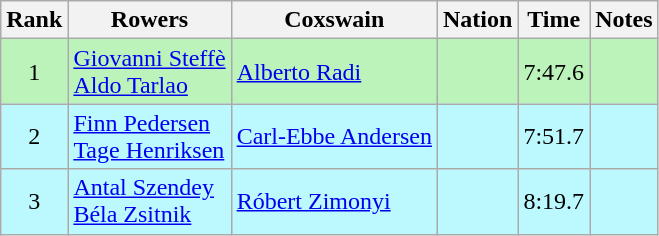<table class="wikitable sortable" style="text-align:center">
<tr>
<th>Rank</th>
<th>Rowers</th>
<th>Coxswain</th>
<th>Nation</th>
<th>Time</th>
<th>Notes</th>
</tr>
<tr bgcolor=bbf3bb>
<td>1</td>
<td align=left><a href='#'>Giovanni Steffè</a><br><a href='#'>Aldo Tarlao</a></td>
<td align=left><a href='#'>Alberto Radi</a></td>
<td align=left></td>
<td>7:47.6</td>
<td></td>
</tr>
<tr bgcolor=bbf9ff>
<td>2</td>
<td align=left><a href='#'>Finn Pedersen</a><br><a href='#'>Tage Henriksen</a></td>
<td align=left><a href='#'>Carl-Ebbe Andersen</a></td>
<td align=left></td>
<td>7:51.7</td>
<td></td>
</tr>
<tr bgcolor=bbf9ff>
<td>3</td>
<td align=left><a href='#'>Antal Szendey</a><br><a href='#'>Béla Zsitnik</a></td>
<td align=left><a href='#'>Róbert Zimonyi</a></td>
<td align=left></td>
<td>8:19.7</td>
<td></td>
</tr>
</table>
